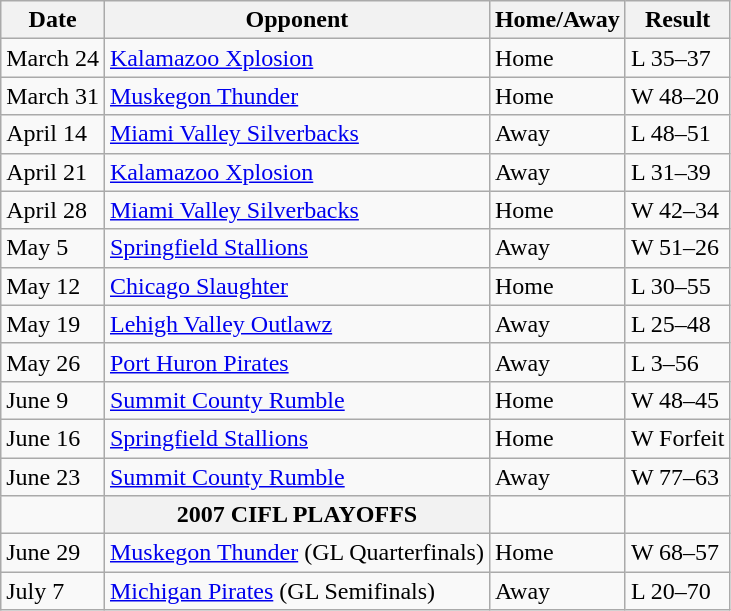<table class="wikitable">
<tr>
<th>Date</th>
<th>Opponent</th>
<th>Home/Away</th>
<th>Result</th>
</tr>
<tr>
<td>March 24</td>
<td><a href='#'>Kalamazoo Xplosion</a></td>
<td>Home</td>
<td>L 35–37</td>
</tr>
<tr>
<td>March 31</td>
<td><a href='#'>Muskegon Thunder</a></td>
<td>Home</td>
<td>W 48–20</td>
</tr>
<tr>
<td>April 14</td>
<td><a href='#'>Miami Valley Silverbacks</a></td>
<td>Away</td>
<td>L 48–51</td>
</tr>
<tr>
<td>April 21</td>
<td><a href='#'>Kalamazoo Xplosion</a></td>
<td>Away</td>
<td>L 31–39</td>
</tr>
<tr>
<td>April 28</td>
<td><a href='#'>Miami Valley Silverbacks</a></td>
<td>Home</td>
<td>W 42–34</td>
</tr>
<tr>
<td>May 5</td>
<td><a href='#'>Springfield Stallions</a></td>
<td>Away</td>
<td>W 51–26</td>
</tr>
<tr>
<td>May 12</td>
<td><a href='#'>Chicago Slaughter</a></td>
<td>Home</td>
<td>L 30–55</td>
</tr>
<tr>
<td>May 19</td>
<td><a href='#'>Lehigh Valley Outlawz</a></td>
<td>Away</td>
<td>L 25–48</td>
</tr>
<tr>
<td>May 26</td>
<td><a href='#'>Port Huron Pirates</a></td>
<td>Away</td>
<td>L 3–56</td>
</tr>
<tr>
<td>June 9</td>
<td><a href='#'>Summit County Rumble</a></td>
<td>Home</td>
<td>W 48–45</td>
</tr>
<tr>
<td>June 16</td>
<td><a href='#'>Springfield Stallions</a></td>
<td>Home</td>
<td>W Forfeit</td>
</tr>
<tr>
<td>June 23</td>
<td><a href='#'>Summit County Rumble</a></td>
<td>Away</td>
<td>W 77–63</td>
</tr>
<tr>
<td></td>
<th>2007 CIFL PLAYOFFS</th>
<td></td>
<td></td>
</tr>
<tr>
<td>June 29</td>
<td><a href='#'>Muskegon Thunder</a> (GL Quarterfinals)</td>
<td>Home</td>
<td>W 68–57</td>
</tr>
<tr>
<td>July 7</td>
<td><a href='#'>Michigan Pirates</a> (GL Semifinals)</td>
<td>Away</td>
<td>L 20–70</td>
</tr>
</table>
